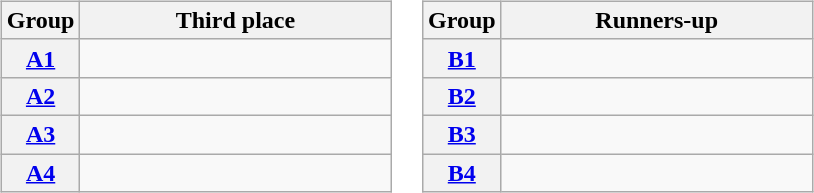<table>
<tr>
<td><br><table class="wikitable">
<tr>
<th>Group</th>
<th width="200">Third place</th>
</tr>
<tr>
<th><a href='#'>A1</a></th>
<td></td>
</tr>
<tr>
<th><a href='#'>A2</a></th>
<td></td>
</tr>
<tr>
<th><a href='#'>A3</a></th>
<td></td>
</tr>
<tr>
<th><a href='#'>A4</a></th>
<td></td>
</tr>
</table>
</td>
<td><br><table class="wikitable">
<tr>
<th>Group</th>
<th width="200">Runners-up</th>
</tr>
<tr>
<th><a href='#'>B1</a></th>
<td></td>
</tr>
<tr>
<th><a href='#'>B2</a></th>
<td></td>
</tr>
<tr>
<th><a href='#'>B3</a></th>
<td></td>
</tr>
<tr>
<th><a href='#'>B4</a></th>
<td></td>
</tr>
</table>
</td>
</tr>
</table>
